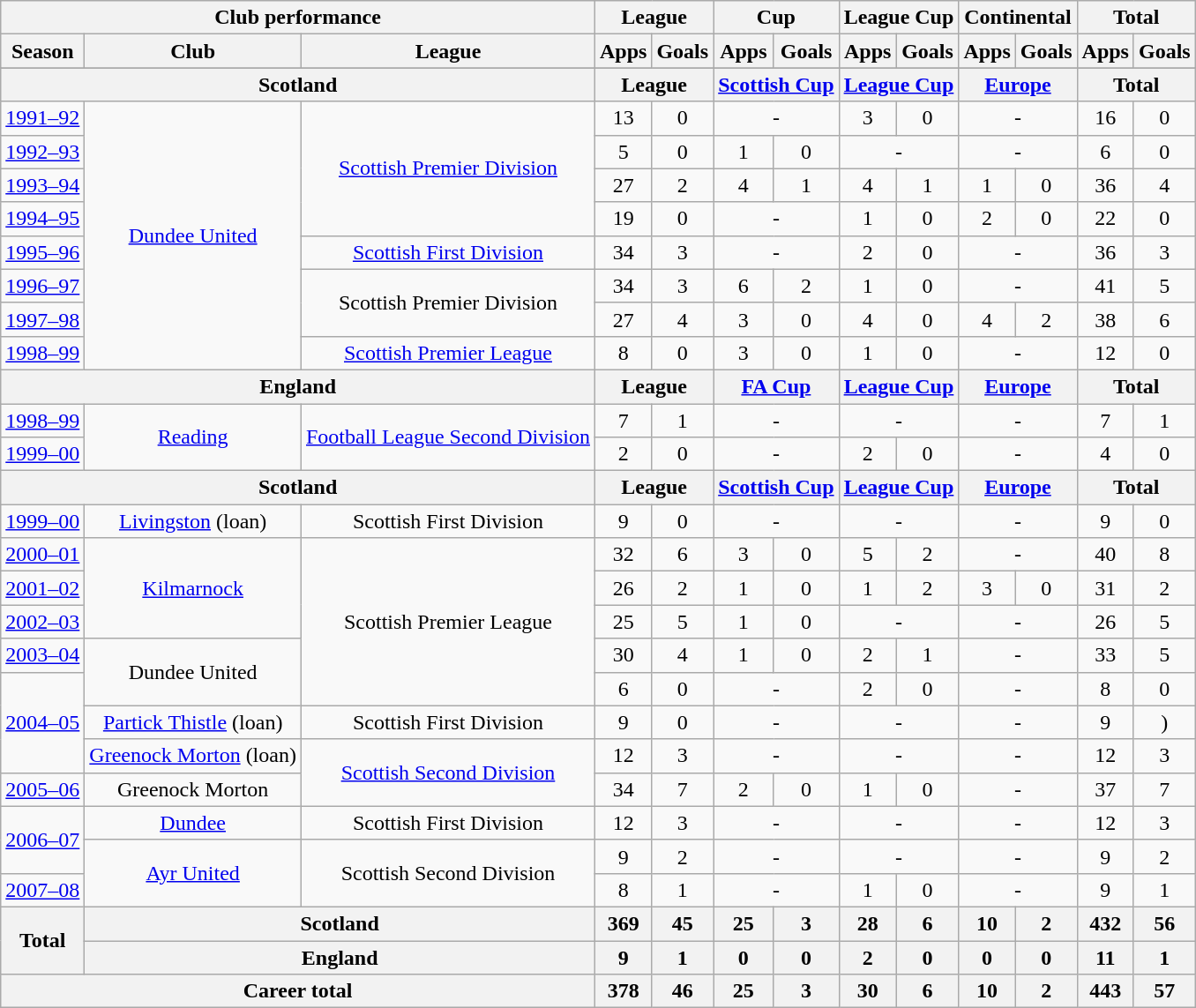<table class="wikitable" style="text-align:center">
<tr>
<th colspan=3>Club performance</th>
<th colspan=2>League</th>
<th colspan=2>Cup</th>
<th colspan=2>League Cup</th>
<th colspan=2>Continental</th>
<th colspan=2>Total</th>
</tr>
<tr>
<th>Season</th>
<th>Club</th>
<th>League</th>
<th>Apps</th>
<th>Goals</th>
<th>Apps</th>
<th>Goals</th>
<th>Apps</th>
<th>Goals</th>
<th>Apps</th>
<th>Goals</th>
<th>Apps</th>
<th>Goals</th>
</tr>
<tr>
</tr>
<tr>
<th colspan=3>Scotland</th>
<th colspan=2>League</th>
<th colspan=2><a href='#'>Scottish Cup</a></th>
<th colspan=2><a href='#'>League Cup</a></th>
<th colspan=2><a href='#'>Europe</a></th>
<th colspan=2>Total</th>
</tr>
<tr>
<td><a href='#'>1991–92</a></td>
<td rowspan="8"><a href='#'>Dundee United</a></td>
<td rowspan="4"><a href='#'>Scottish Premier Division</a></td>
<td>13</td>
<td>0</td>
<td colspan="2">-</td>
<td>3</td>
<td>0</td>
<td colspan="2">-</td>
<td>16</td>
<td>0</td>
</tr>
<tr>
<td><a href='#'>1992–93</a></td>
<td>5</td>
<td>0</td>
<td>1</td>
<td>0</td>
<td colspan="2">-</td>
<td colspan="2">-</td>
<td>6</td>
<td>0</td>
</tr>
<tr>
<td><a href='#'>1993–94</a></td>
<td>27</td>
<td>2</td>
<td>4</td>
<td>1</td>
<td>4</td>
<td>1</td>
<td>1</td>
<td>0</td>
<td>36</td>
<td>4</td>
</tr>
<tr>
<td><a href='#'>1994–95</a></td>
<td>19</td>
<td>0</td>
<td colspan="2">-</td>
<td>1</td>
<td>0</td>
<td>2</td>
<td>0</td>
<td>22</td>
<td>0</td>
</tr>
<tr>
<td><a href='#'>1995–96</a></td>
<td><a href='#'>Scottish First Division</a></td>
<td>34</td>
<td>3</td>
<td colspan="2">-</td>
<td>2</td>
<td>0</td>
<td colspan="2">-</td>
<td>36</td>
<td>3</td>
</tr>
<tr>
<td><a href='#'>1996–97</a></td>
<td rowspan="2">Scottish Premier Division</td>
<td>34</td>
<td>3</td>
<td>6</td>
<td>2</td>
<td>1</td>
<td>0</td>
<td colspan="2">-</td>
<td>41</td>
<td>5</td>
</tr>
<tr>
<td><a href='#'>1997–98</a></td>
<td>27</td>
<td>4</td>
<td>3</td>
<td>0</td>
<td>4</td>
<td>0</td>
<td>4</td>
<td>2</td>
<td>38</td>
<td>6</td>
</tr>
<tr>
<td><a href='#'>1998–99</a></td>
<td><a href='#'>Scottish Premier League</a></td>
<td>8</td>
<td>0</td>
<td>3</td>
<td>0</td>
<td>1</td>
<td>0</td>
<td colspan="2">-</td>
<td>12</td>
<td>0</td>
</tr>
<tr>
<th colspan=3>England</th>
<th colspan=2>League</th>
<th colspan=2><a href='#'>FA Cup</a></th>
<th colspan=2><a href='#'>League Cup</a></th>
<th colspan=2><a href='#'>Europe</a></th>
<th colspan=2>Total</th>
</tr>
<tr>
<td><a href='#'>1998–99</a></td>
<td rowspan="2"><a href='#'>Reading</a></td>
<td rowspan="2"><a href='#'>Football League Second Division</a></td>
<td>7</td>
<td>1</td>
<td colspan="2">-</td>
<td colspan="2">-</td>
<td colspan="2">-</td>
<td>7</td>
<td>1</td>
</tr>
<tr>
<td><a href='#'>1999–00</a></td>
<td>2</td>
<td>0</td>
<td colspan="2">-</td>
<td>2</td>
<td>0</td>
<td colspan="2">-</td>
<td>4</td>
<td>0</td>
</tr>
<tr>
<th colspan=3>Scotland</th>
<th colspan=2>League</th>
<th colspan=2><a href='#'>Scottish Cup</a></th>
<th colspan=2><a href='#'>League Cup</a></th>
<th colspan=2><a href='#'>Europe</a></th>
<th colspan=2>Total</th>
</tr>
<tr>
<td><a href='#'>1999–00</a></td>
<td><a href='#'>Livingston</a> (loan)</td>
<td>Scottish First Division</td>
<td>9</td>
<td>0</td>
<td colspan="2">-</td>
<td colspan="2">-</td>
<td colspan="2">-</td>
<td>9</td>
<td>0</td>
</tr>
<tr>
<td><a href='#'>2000–01</a></td>
<td rowspan="3"><a href='#'>Kilmarnock</a></td>
<td rowspan="5">Scottish Premier League</td>
<td>32</td>
<td>6</td>
<td>3</td>
<td>0</td>
<td>5</td>
<td>2</td>
<td colspan="2">-</td>
<td>40</td>
<td>8</td>
</tr>
<tr>
<td><a href='#'>2001–02</a></td>
<td>26</td>
<td>2</td>
<td>1</td>
<td>0</td>
<td>1</td>
<td>2</td>
<td>3</td>
<td>0</td>
<td>31</td>
<td>2</td>
</tr>
<tr>
<td><a href='#'>2002–03</a></td>
<td>25</td>
<td>5</td>
<td>1</td>
<td>0</td>
<td colspan="2">-</td>
<td colspan="2">-</td>
<td>26</td>
<td>5</td>
</tr>
<tr>
<td><a href='#'>2003–04</a></td>
<td rowspan="2">Dundee United</td>
<td>30</td>
<td>4</td>
<td>1</td>
<td>0</td>
<td>2</td>
<td>1</td>
<td colspan="2">-</td>
<td>33</td>
<td>5</td>
</tr>
<tr>
<td rowspan="3"><a href='#'>2004–05</a></td>
<td>6</td>
<td>0</td>
<td colspan="2">-</td>
<td>2</td>
<td>0</td>
<td colspan="2">-</td>
<td>8</td>
<td>0</td>
</tr>
<tr>
<td><a href='#'>Partick Thistle</a> (loan)</td>
<td>Scottish First Division</td>
<td>9</td>
<td>0</td>
<td colspan="2">-</td>
<td colspan="2">-</td>
<td colspan="2">-</td>
<td>9</td>
<td>)</td>
</tr>
<tr>
<td><a href='#'>Greenock Morton</a> (loan)</td>
<td rowspan="2"><a href='#'>Scottish Second Division</a></td>
<td>12</td>
<td>3</td>
<td colspan="2">-</td>
<td colspan="2">-</td>
<td colspan="2">-</td>
<td>12</td>
<td>3</td>
</tr>
<tr>
<td><a href='#'>2005–06</a></td>
<td>Greenock Morton</td>
<td>34</td>
<td>7</td>
<td>2</td>
<td>0</td>
<td>1</td>
<td>0</td>
<td colspan="2">-</td>
<td>37</td>
<td>7</td>
</tr>
<tr>
<td rowspan="2"><a href='#'>2006–07</a></td>
<td><a href='#'>Dundee</a></td>
<td>Scottish First Division</td>
<td>12</td>
<td>3</td>
<td colspan="2">-</td>
<td colspan="2">-</td>
<td colspan="2">-</td>
<td>12</td>
<td>3</td>
</tr>
<tr>
<td rowspan="2"><a href='#'>Ayr United</a></td>
<td rowspan="2">Scottish Second Division</td>
<td>9</td>
<td>2</td>
<td colspan="2">-</td>
<td colspan="2">-</td>
<td colspan="2">-</td>
<td>9</td>
<td>2</td>
</tr>
<tr>
<td><a href='#'>2007–08</a></td>
<td>8</td>
<td>1</td>
<td colspan="2">-</td>
<td>1</td>
<td>0</td>
<td colspan="2">-</td>
<td>9</td>
<td>1</td>
</tr>
<tr>
<th rowspan=2>Total</th>
<th colspan=2>Scotland</th>
<th>369</th>
<th>45</th>
<th>25</th>
<th>3</th>
<th>28</th>
<th>6</th>
<th>10</th>
<th>2</th>
<th>432</th>
<th>56</th>
</tr>
<tr>
<th colspan=2>England</th>
<th>9</th>
<th>1</th>
<th>0</th>
<th>0</th>
<th>2</th>
<th>0</th>
<th>0</th>
<th>0</th>
<th>11</th>
<th>1</th>
</tr>
<tr>
<th colspan=3>Career total</th>
<th>378</th>
<th>46</th>
<th>25</th>
<th>3</th>
<th>30</th>
<th>6</th>
<th>10</th>
<th>2</th>
<th>443</th>
<th>57</th>
</tr>
</table>
